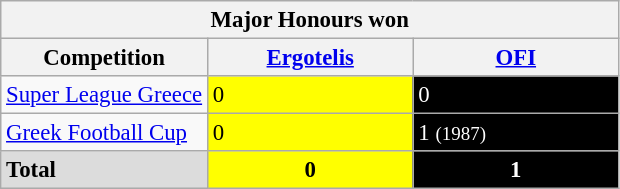<table class="wikitable" style="text-align:center;font-size:95%">
<tr>
<th colspan=3>Major Honours won</th>
</tr>
<tr>
<th>Competition</th>
<th width="130"><a href='#'>Ergotelis</a></th>
<th width="130"><a href='#'>OFI</a></th>
</tr>
<tr>
<td style="text-align:left"><a href='#'>Super League Greece</a></td>
<td style="background:#FFFF00; text-align:left">0</td>
<td style="color:white;background:#000000; text-align:left">0</td>
</tr>
<tr>
<td style="text-align:left"><a href='#'>Greek Football Cup</a></td>
<td style="background:#FFFF00; text-align:left">0</td>
<td style="color:white;background:#000000; text-align:left">1 <small>(1987)</small></td>
</tr>
<tr>
<td style="background:#dcdcdc; text-align:left"><strong>Total</strong></td>
<td style="background:#FFFF00; text-align:center"><strong>0</strong></td>
<td style="color:white;background:#000000"><strong>1</strong></td>
</tr>
</table>
